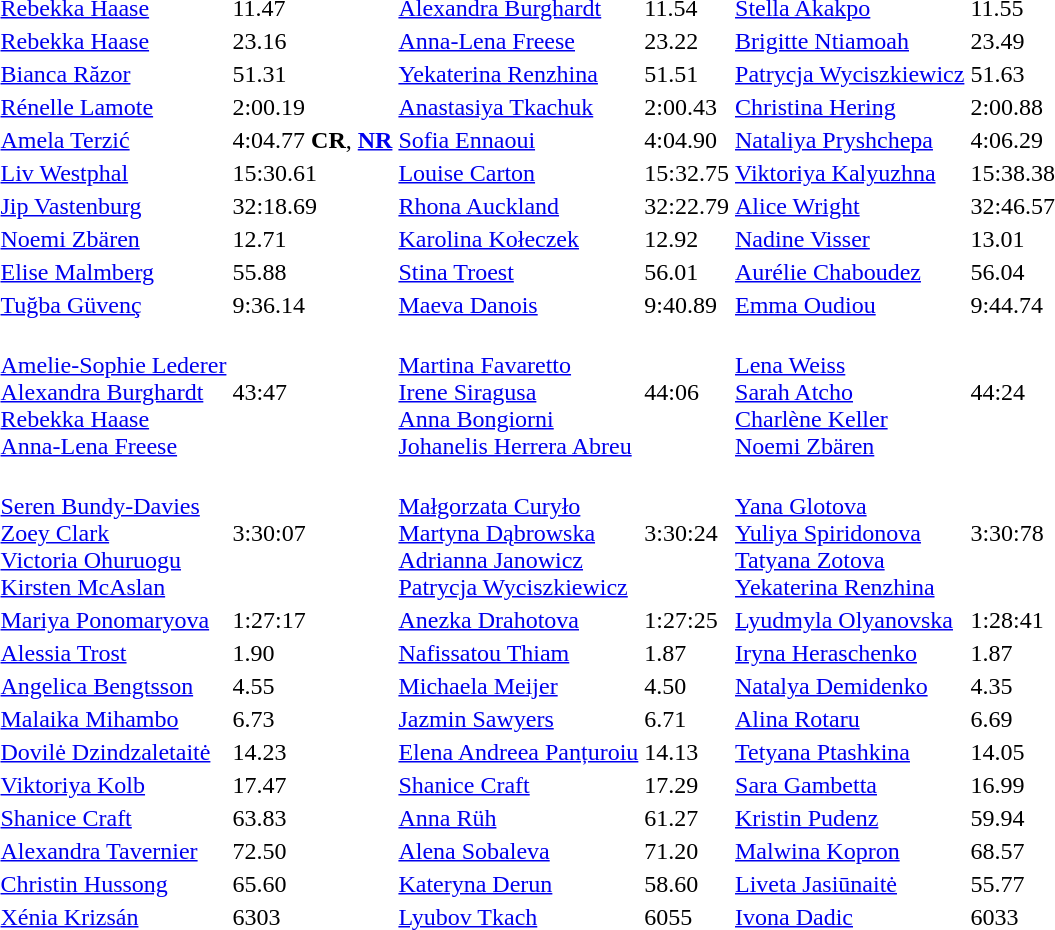<table>
<tr>
<td></td>
<td><a href='#'>Rebekka Haase</a> <br> </td>
<td>11.47</td>
<td><a href='#'>Alexandra Burghardt</a> <br> </td>
<td>11.54</td>
<td><a href='#'>Stella Akakpo</a> <br> </td>
<td>11.55</td>
</tr>
<tr>
<td></td>
<td><a href='#'>Rebekka Haase</a> <br> </td>
<td>23.16</td>
<td><a href='#'>Anna-Lena Freese</a> <br> </td>
<td>23.22</td>
<td><a href='#'>Brigitte Ntiamoah</a> <br> </td>
<td>23.49</td>
</tr>
<tr>
<td></td>
<td><a href='#'>Bianca Răzor</a> <br> </td>
<td>51.31</td>
<td><a href='#'>Yekaterina Renzhina</a> <br> </td>
<td>51.51</td>
<td><a href='#'>Patrycja Wyciszkiewicz</a> <br></td>
<td>51.63</td>
</tr>
<tr>
<td></td>
<td><a href='#'>Rénelle Lamote</a><br></td>
<td>2:00.19</td>
<td><a href='#'>Anastasiya Tkachuk</a><br></td>
<td>2:00.43</td>
<td><a href='#'>Christina Hering</a><br></td>
<td>2:00.88</td>
</tr>
<tr>
<td></td>
<td><a href='#'>Amela Terzić</a><br></td>
<td>4:04.77 <strong>CR</strong>, <strong><a href='#'>NR</a></strong></td>
<td><a href='#'>Sofia Ennaoui</a><br></td>
<td>4:04.90</td>
<td><a href='#'>Nataliya Pryshchepa</a><br> </td>
<td>4:06.29</td>
</tr>
<tr>
<td></td>
<td><a href='#'>Liv Westphal</a><br></td>
<td>15:30.61</td>
<td><a href='#'>Louise Carton</a><br></td>
<td>15:32.75</td>
<td><a href='#'>Viktoriya Kalyuzhna</a><br></td>
<td>15:38.38</td>
</tr>
<tr>
<td></td>
<td><a href='#'>Jip Vastenburg</a><br></td>
<td>32:18.69</td>
<td><a href='#'>Rhona Auckland</a><br></td>
<td>32:22.79</td>
<td><a href='#'>Alice Wright</a><br></td>
<td>32:46.57</td>
</tr>
<tr>
<td></td>
<td><a href='#'>Noemi Zbären</a><br></td>
<td>12.71</td>
<td><a href='#'>Karolina Kołeczek</a><br></td>
<td>12.92</td>
<td><a href='#'>Nadine Visser</a><br></td>
<td>13.01</td>
</tr>
<tr>
<td></td>
<td><a href='#'>Elise Malmberg</a><br></td>
<td>55.88</td>
<td><a href='#'>Stina Troest</a><br></td>
<td>56.01</td>
<td><a href='#'>Aurélie Chaboudez</a><br></td>
<td>56.04</td>
</tr>
<tr>
<td></td>
<td><a href='#'>Tuğba Güvenç</a><br></td>
<td>9:36.14</td>
<td><a href='#'>Maeva Danois</a><br></td>
<td>9:40.89</td>
<td><a href='#'>Emma Oudiou</a><br></td>
<td>9:44.74</td>
</tr>
<tr>
<td></td>
<td><br><a href='#'>Amelie-Sophie Lederer</a><br><a href='#'>Alexandra Burghardt</a><br><a href='#'>Rebekka Haase</a><br><a href='#'>Anna-Lena Freese</a></td>
<td>43:47</td>
<td><br><a href='#'>Martina Favaretto</a><br><a href='#'>Irene Siragusa</a><br><a href='#'>Anna Bongiorni</a><br><a href='#'>Johanelis Herrera Abreu</a></td>
<td>44:06</td>
<td><br><a href='#'>Lena Weiss</a><br><a href='#'>Sarah Atcho</a><br><a href='#'>Charlène Keller</a><br><a href='#'>Noemi Zbären</a></td>
<td>44:24</td>
</tr>
<tr>
<td></td>
<td><br><a href='#'>Seren Bundy-Davies</a><br><a href='#'>Zoey Clark</a><br><a href='#'>Victoria Ohuruogu</a><br><a href='#'>Kirsten McAslan</a></td>
<td>3:30:07</td>
<td><br><a href='#'>Małgorzata Curyło</a><br><a href='#'>Martyna Dąbrowska</a><br><a href='#'>Adrianna Janowicz</a><br><a href='#'>Patrycja Wyciszkiewicz</a></td>
<td>3:30:24</td>
<td><br><a href='#'>Yana Glotova</a><br><a href='#'>Yuliya Spiridonova</a><br><a href='#'>Tatyana Zotova</a><br><a href='#'>Yekaterina Renzhina</a></td>
<td>3:30:78</td>
</tr>
<tr>
<td></td>
<td><a href='#'>Mariya Ponomaryova</a><br></td>
<td>1:27:17</td>
<td><a href='#'>Anezka Drahotova</a><br></td>
<td>1:27:25</td>
<td><a href='#'>Lyudmyla Olyanovska</a><br></td>
<td>1:28:41</td>
</tr>
<tr>
<td></td>
<td><a href='#'>Alessia Trost</a><br></td>
<td>1.90</td>
<td><a href='#'>Nafissatou Thiam </a><br></td>
<td>1.87</td>
<td><a href='#'>Iryna Heraschenko </a><br></td>
<td>1.87</td>
</tr>
<tr>
<td></td>
<td><a href='#'>Angelica Bengtsson</a><br></td>
<td>4.55</td>
<td><a href='#'>Michaela Meijer</a><br></td>
<td>4.50</td>
<td><a href='#'>Natalya Demidenko</a><br></td>
<td>4.35</td>
</tr>
<tr>
<td></td>
<td><a href='#'>Malaika Mihambo</a><br></td>
<td>6.73</td>
<td><a href='#'>Jazmin Sawyers </a><br></td>
<td>6.71</td>
<td><a href='#'>Alina Rotaru </a><br></td>
<td>6.69</td>
</tr>
<tr>
<td></td>
<td><a href='#'>Dovilė Dzindzaletaitė</a><br></td>
<td>14.23</td>
<td><a href='#'>Elena Andreea Panțuroiu</a><br></td>
<td>14.13</td>
<td><a href='#'>Tetyana Ptashkina</a><br></td>
<td>14.05</td>
</tr>
<tr>
<td></td>
<td><a href='#'>Viktoriya Kolb</a><br></td>
<td>17.47</td>
<td><a href='#'>Shanice Craft</a><br></td>
<td>17.29</td>
<td><a href='#'>Sara Gambetta</a><br></td>
<td>16.99</td>
</tr>
<tr>
<td></td>
<td><a href='#'>Shanice Craft</a><br></td>
<td>63.83</td>
<td><a href='#'>Anna Rüh</a><br></td>
<td>61.27</td>
<td><a href='#'>Kristin Pudenz</a><br></td>
<td>59.94</td>
</tr>
<tr>
<td></td>
<td><a href='#'>Alexandra Tavernier</a><br></td>
<td>72.50</td>
<td><a href='#'>Alena Sobaleva</a><br></td>
<td>71.20</td>
<td><a href='#'>Malwina Kopron</a><br></td>
<td>68.57</td>
</tr>
<tr>
<td></td>
<td><a href='#'>Christin Hussong</a><br></td>
<td>65.60</td>
<td><a href='#'>Kateryna Derun</a><br></td>
<td>58.60</td>
<td><a href='#'>Liveta Jasiūnaitė</a><br></td>
<td>55.77</td>
</tr>
<tr>
<td></td>
<td><a href='#'>Xénia Krizsán</a><br></td>
<td>6303</td>
<td><a href='#'>Lyubov Tkach</a><br></td>
<td>6055</td>
<td><a href='#'>Ivona Dadic</a><br></td>
<td>6033</td>
</tr>
</table>
